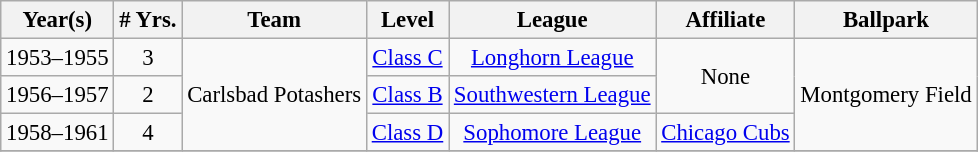<table class="wikitable" style="text-align:center; font-size: 95%;">
<tr>
<th>Year(s)</th>
<th># Yrs.</th>
<th>Team</th>
<th>Level</th>
<th>League</th>
<th>Affiliate</th>
<th>Ballpark</th>
</tr>
<tr>
<td>1953–1955</td>
<td>3</td>
<td rowspan=3>Carlsbad Potashers</td>
<td><a href='#'>Class C</a></td>
<td><a href='#'>Longhorn League</a></td>
<td rowspan=2>None</td>
<td rowspan=3>Montgomery Field</td>
</tr>
<tr>
<td>1956–1957</td>
<td>2</td>
<td><a href='#'>Class B</a></td>
<td><a href='#'>Southwestern League</a></td>
</tr>
<tr>
<td>1958–1961</td>
<td>4</td>
<td><a href='#'>Class D</a></td>
<td><a href='#'>Sophomore League</a></td>
<td><a href='#'>Chicago Cubs</a></td>
</tr>
<tr>
</tr>
</table>
